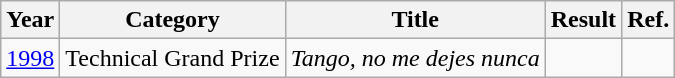<table class="wikitable">
<tr>
<th>Year</th>
<th>Category</th>
<th>Title</th>
<th>Result</th>
<th>Ref.</th>
</tr>
<tr>
<td><a href='#'>1998</a></td>
<td>Technical Grand Prize</td>
<td><em>Tango, no me dejes nunca</em></td>
<td></td>
<td></td>
</tr>
</table>
